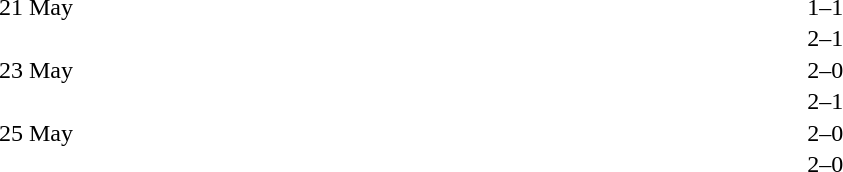<table cellspacing=1 width=70%>
<tr>
<th width=25%></th>
<th width=30%></th>
<th width=15%></th>
<th width=30%></th>
</tr>
<tr>
<td>21 May</td>
<td align=right></td>
<td align=center>1–1</td>
<td></td>
</tr>
<tr>
<td></td>
<td align=right></td>
<td align=center>2–1</td>
<td></td>
</tr>
<tr>
<td>23 May</td>
<td align=right></td>
<td align=center>2–0</td>
<td></td>
</tr>
<tr>
<td></td>
<td align=right></td>
<td align=center>2–1</td>
<td></td>
</tr>
<tr>
<td>25 May</td>
<td align=right></td>
<td align=center>2–0</td>
<td></td>
</tr>
<tr>
<td></td>
<td align=right></td>
<td align=center>2–0</td>
<td></td>
</tr>
</table>
